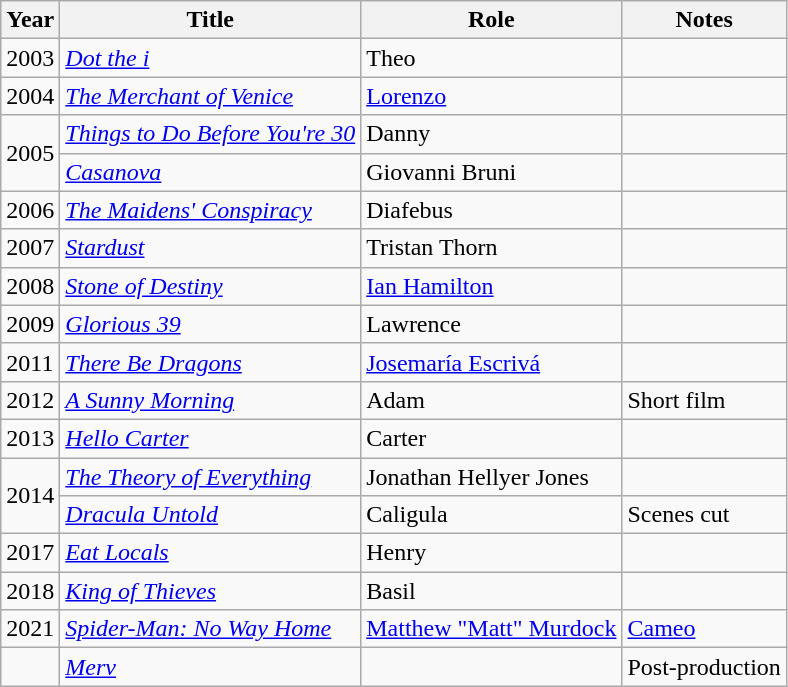<table class="wikitable sortable">
<tr>
<th>Year</th>
<th>Title</th>
<th>Role</th>
<th class="unsortable">Notes</th>
</tr>
<tr>
<td>2003</td>
<td><em><a href='#'>Dot the i</a></em></td>
<td>Theo</td>
<td></td>
</tr>
<tr>
<td>2004</td>
<td><em><a href='#'>The Merchant of Venice</a></em></td>
<td><a href='#'>Lorenzo</a></td>
<td></td>
</tr>
<tr>
<td rowspan="2">2005</td>
<td><em><a href='#'>Things to Do Before You're 30</a></em></td>
<td>Danny</td>
<td></td>
</tr>
<tr>
<td><em><a href='#'>Casanova</a></em></td>
<td>Giovanni Bruni</td>
<td></td>
</tr>
<tr>
<td>2006</td>
<td><em><a href='#'>The Maidens' Conspiracy</a></em></td>
<td>Diafebus</td>
<td></td>
</tr>
<tr>
<td>2007</td>
<td><em><a href='#'>Stardust</a></em></td>
<td>Tristan Thorn</td>
<td></td>
</tr>
<tr>
<td>2008</td>
<td><em><a href='#'>Stone of Destiny</a></em></td>
<td><a href='#'>Ian Hamilton</a></td>
<td></td>
</tr>
<tr>
<td>2009</td>
<td><em><a href='#'>Glorious 39</a></em></td>
<td>Lawrence</td>
<td></td>
</tr>
<tr>
<td>2011</td>
<td><em><a href='#'>There Be Dragons</a></em></td>
<td><a href='#'>Josemaría Escrivá</a></td>
<td></td>
</tr>
<tr>
<td>2012</td>
<td><em><a href='#'>A Sunny Morning</a></em></td>
<td>Adam</td>
<td>Short film</td>
</tr>
<tr>
<td>2013</td>
<td><em><a href='#'>Hello Carter</a></em></td>
<td>Carter</td>
<td></td>
</tr>
<tr>
<td rowspan="2">2014</td>
<td><em><a href='#'>The Theory of Everything</a></em></td>
<td>Jonathan Hellyer Jones</td>
<td></td>
</tr>
<tr>
<td><em><a href='#'>Dracula Untold</a></em></td>
<td>Caligula</td>
<td>Scenes cut</td>
</tr>
<tr>
<td>2017</td>
<td><em><a href='#'>Eat Locals</a></em></td>
<td>Henry</td>
<td></td>
</tr>
<tr>
<td>2018</td>
<td><em><a href='#'>King of Thieves</a></em></td>
<td>Basil</td>
<td></td>
</tr>
<tr>
<td>2021</td>
<td><em><a href='#'>Spider-Man: No Way Home</a></em></td>
<td><a href='#'>Matthew "Matt" Murdock</a></td>
<td><a href='#'>Cameo</a></td>
</tr>
<tr>
<td></td>
<td><em><a href='#'>Merv</a></em></td>
<td></td>
<td>Post-production</td>
</tr>
</table>
